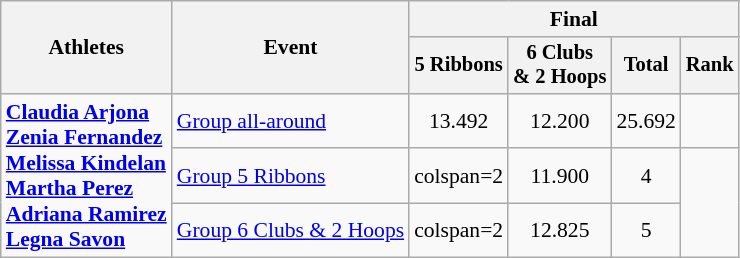<table class="wikitable" style="font-size:90%">
<tr>
<th rowspan="2">Athletes</th>
<th rowspan="2">Event</th>
<th colspan="4">Final</th>
</tr>
<tr style="font-size:95%">
<th>5 Ribbons</th>
<th>6 Clubs<br>& 2 Hoops</th>
<th>Total</th>
<th>Rank</th>
</tr>
<tr align=center>
<td align=left rowspan=3><strong><a href='#'>Claudia Arjona</a><br><a href='#'>Zenia Fernandez</a><br><a href='#'>Melissa Kindelan</a><br><a href='#'>Martha Perez</a><br><a href='#'>Adriana Ramirez</a><br><a href='#'>Legna Savon</a></strong></td>
<td align=left><a href='#'>Group all-around</a></td>
<td>13.492</td>
<td>12.200</td>
<td>25.692</td>
<td></td>
</tr>
<tr align=center>
<td align=left><a href='#'>Group 5 Ribbons</a></td>
<td>colspan=2 </td>
<td>11.900</td>
<td>4</td>
</tr>
<tr align=center>
<td align=left><a href='#'>Group 6 Clubs & 2 Hoops</a></td>
<td>colspan=2 </td>
<td>12.825</td>
<td>5</td>
</tr>
</table>
